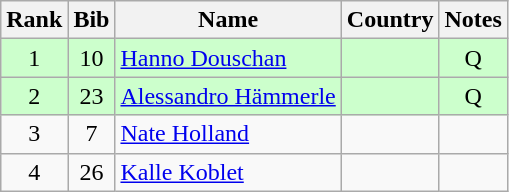<table class="wikitable" style="text-align:center;">
<tr>
<th>Rank</th>
<th>Bib</th>
<th>Name</th>
<th>Country</th>
<th>Notes</th>
</tr>
<tr bgcolor=ccffcc>
<td>1</td>
<td>10</td>
<td align=left><a href='#'>Hanno Douschan</a></td>
<td align=left></td>
<td>Q</td>
</tr>
<tr bgcolor=ccffcc>
<td>2</td>
<td>23</td>
<td align=left><a href='#'>Alessandro Hämmerle</a></td>
<td align=left></td>
<td>Q</td>
</tr>
<tr>
<td>3</td>
<td>7</td>
<td align=left><a href='#'>Nate Holland</a></td>
<td align=left></td>
<td></td>
</tr>
<tr>
<td>4</td>
<td>26</td>
<td align=left><a href='#'>Kalle Koblet</a></td>
<td align=left></td>
<td></td>
</tr>
</table>
